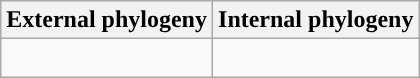<table class="wikitable">
<tr>
<th colspan=1>External phylogeny</th>
<th colspan=1>Internal phylogeny</th>
</tr>
<tr>
<td style="vertical-align:top"><br></td>
<td><br></td>
</tr>
</table>
